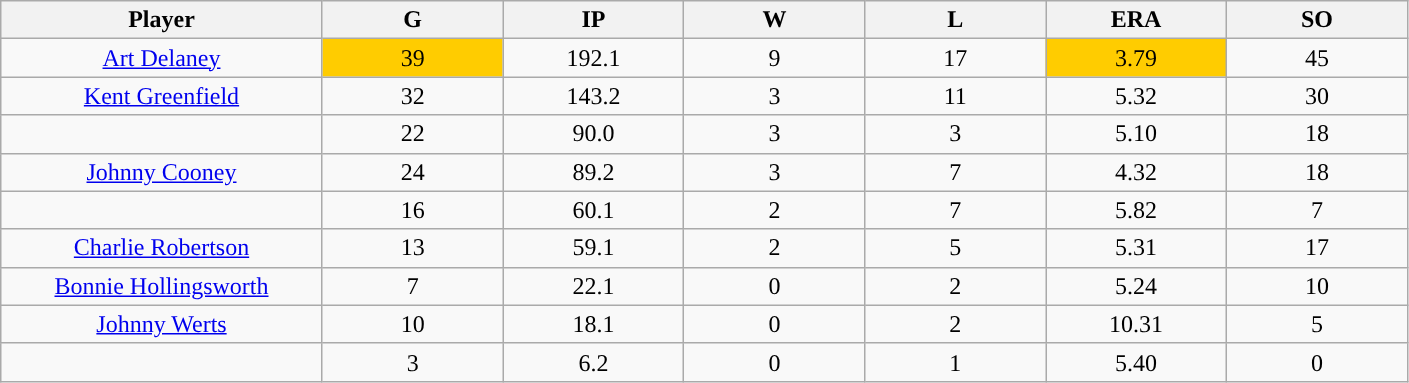<table class="wikitable sortable">
<tr>
<th bgcolor="#DDDDFF" width="16%">Player</th>
<th bgcolor="#DDDDFF" width="9%">G</th>
<th bgcolor="#DDDDFF" width="9%">IP</th>
<th bgcolor="#DDDDFF" width="9%">W</th>
<th bgcolor="#DDDDFF" width="9%">L</th>
<th bgcolor="#DDDDFF" width="9%">ERA</th>
<th bgcolor="#DDDDFF" width="9%">SO</th>
</tr>
<tr align="center">
<td><a href='#'>Art Delaney</a></td>
<td style="background:#fc0;">39</td>
<td>192.1</td>
<td>9</td>
<td>17</td>
<td style="background:#fc0;">3.79</td>
<td>45</td>
</tr>
<tr align="center">
<td><a href='#'>Kent Greenfield</a></td>
<td>32</td>
<td>143.2</td>
<td>3</td>
<td>11</td>
<td>5.32</td>
<td>30</td>
</tr>
<tr align="center">
<td></td>
<td>22</td>
<td>90.0</td>
<td>3</td>
<td>3</td>
<td>5.10</td>
<td>18</td>
</tr>
<tr align="center">
<td><a href='#'>Johnny Cooney</a></td>
<td>24</td>
<td>89.2</td>
<td>3</td>
<td>7</td>
<td>4.32</td>
<td>18</td>
</tr>
<tr align="center">
<td></td>
<td>16</td>
<td>60.1</td>
<td>2</td>
<td>7</td>
<td>5.82</td>
<td>7</td>
</tr>
<tr align="center">
<td><a href='#'>Charlie Robertson</a></td>
<td>13</td>
<td>59.1</td>
<td>2</td>
<td>5</td>
<td>5.31</td>
<td>17</td>
</tr>
<tr align="center">
<td><a href='#'>Bonnie Hollingsworth</a></td>
<td>7</td>
<td>22.1</td>
<td>0</td>
<td>2</td>
<td>5.24</td>
<td>10</td>
</tr>
<tr align="center">
<td><a href='#'>Johnny Werts</a></td>
<td>10</td>
<td>18.1</td>
<td>0</td>
<td>2</td>
<td>10.31</td>
<td>5</td>
</tr>
<tr align="center">
<td></td>
<td>3</td>
<td>6.2</td>
<td>0</td>
<td>1</td>
<td>5.40</td>
<td>0</td>
</tr>
</table>
